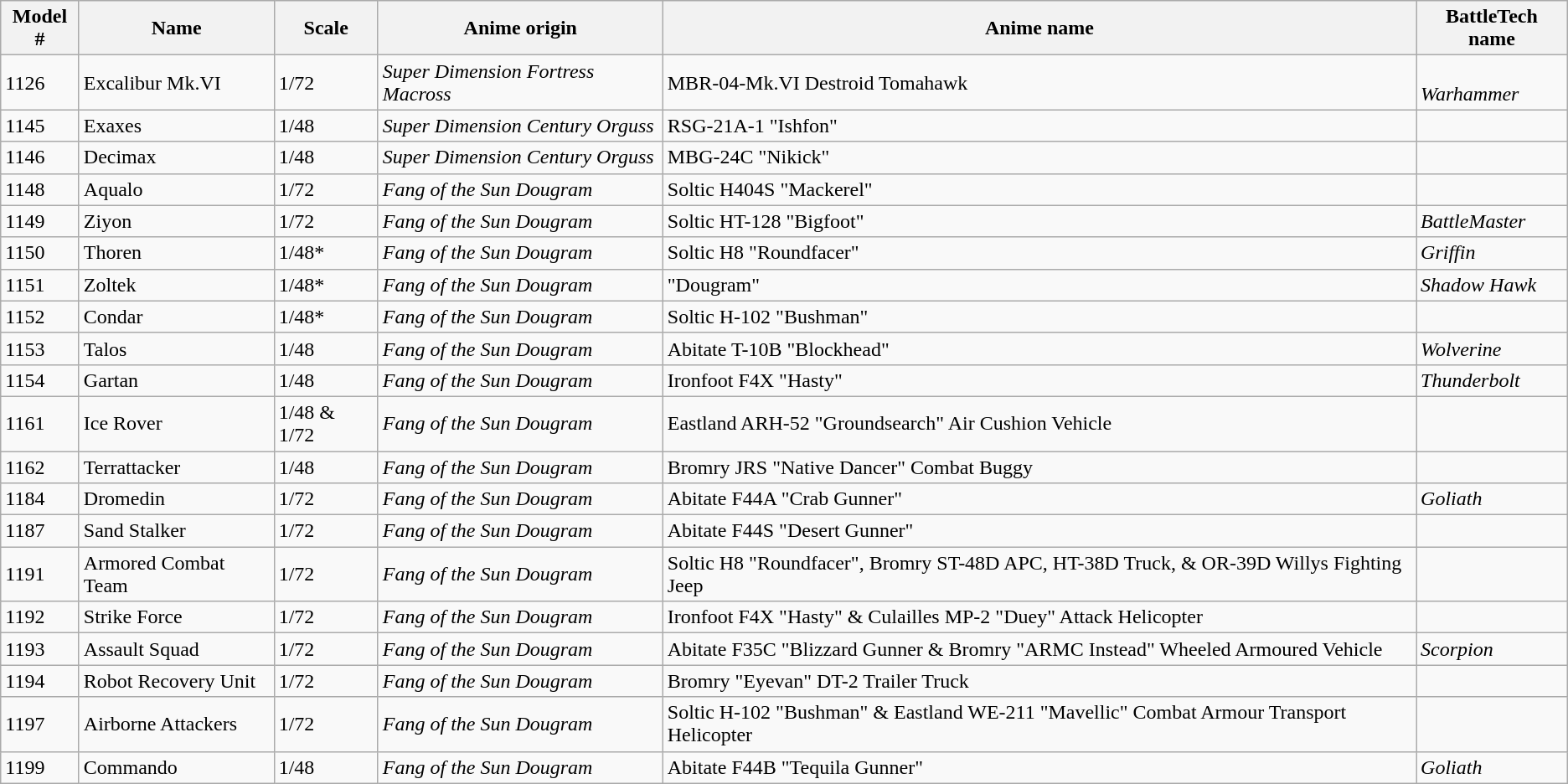<table class="wikitable">
<tr>
<th>Model #</th>
<th>Name</th>
<th>Scale</th>
<th>Anime origin</th>
<th>Anime name</th>
<th>BattleTech name</th>
</tr>
<tr>
<td>1126</td>
<td>Excalibur Mk.VI</td>
<td>1/72</td>
<td><em>Super Dimension Fortress Macross</em></td>
<td>MBR-04-Mk.VI Destroid Tomahawk</td>
<td><br><em>Warhammer</em></td>
</tr>
<tr>
<td>1145</td>
<td>Exaxes</td>
<td>1/48</td>
<td><em>Super Dimension Century Orguss</em></td>
<td>RSG-21A-1 "Ishfon"</td>
<td></td>
</tr>
<tr>
<td>1146</td>
<td>Decimax</td>
<td>1/48</td>
<td><em>Super Dimension Century Orguss</em></td>
<td>MBG-24C "Nikick"</td>
<td></td>
</tr>
<tr>
<td>1148</td>
<td>Aqualo</td>
<td>1/72</td>
<td><em>Fang of the Sun Dougram</em></td>
<td>Soltic H404S "Mackerel"</td>
<td></td>
</tr>
<tr>
<td>1149</td>
<td>Ziyon</td>
<td>1/72</td>
<td><em>Fang of the Sun Dougram</em></td>
<td>Soltic HT-128 "Bigfoot"</td>
<td><em>BattleMaster</em></td>
</tr>
<tr>
<td>1150</td>
<td>Thoren</td>
<td>1/48*</td>
<td><em>Fang of the Sun Dougram</em></td>
<td>Soltic H8 "Roundfacer"</td>
<td><em>Griffin</em></td>
</tr>
<tr>
<td>1151</td>
<td>Zoltek</td>
<td>1/48*</td>
<td><em>Fang of the Sun Dougram</em></td>
<td>"Dougram"</td>
<td><em>Shadow Hawk</em></td>
</tr>
<tr>
<td>1152</td>
<td>Condar</td>
<td>1/48*</td>
<td><em>Fang of the Sun Dougram</em></td>
<td>Soltic H-102 "Bushman"</td>
<td></td>
</tr>
<tr>
<td>1153</td>
<td>Talos</td>
<td>1/48</td>
<td><em>Fang of the Sun Dougram</em></td>
<td>Abitate T-10B "Blockhead"</td>
<td><em>Wolverine</em></td>
</tr>
<tr>
<td>1154</td>
<td>Gartan</td>
<td>1/48</td>
<td><em>Fang of the Sun Dougram</em></td>
<td>Ironfoot F4X "Hasty"</td>
<td><em>Thunderbolt</em></td>
</tr>
<tr>
<td>1161</td>
<td>Ice Rover</td>
<td>1/48 & 1/72</td>
<td><em>Fang of the Sun Dougram</em></td>
<td>Eastland ARH-52 "Groundsearch" Air Cushion Vehicle</td>
<td></td>
</tr>
<tr>
<td>1162</td>
<td>Terrattacker</td>
<td>1/48</td>
<td><em>Fang of the Sun Dougram</em></td>
<td>Bromry JRS "Native Dancer" Combat Buggy</td>
<td></td>
</tr>
<tr>
<td>1184</td>
<td>Dromedin</td>
<td>1/72</td>
<td><em>Fang of the Sun Dougram</em></td>
<td>Abitate F44A "Crab Gunner"</td>
<td><em>Goliath</em></td>
</tr>
<tr>
<td>1187</td>
<td>Sand Stalker</td>
<td>1/72</td>
<td><em>Fang of the Sun Dougram</em></td>
<td>Abitate F44S "Desert Gunner"</td>
<td></td>
</tr>
<tr>
<td>1191</td>
<td>Armored Combat Team</td>
<td>1/72</td>
<td><em>Fang of the Sun Dougram</em></td>
<td>Soltic H8 "Roundfacer", Bromry ST-48D APC, HT-38D Truck, & OR-39D Willys Fighting Jeep</td>
<td></td>
</tr>
<tr>
<td>1192</td>
<td>Strike Force</td>
<td>1/72</td>
<td><em>Fang of the Sun Dougram</em></td>
<td>Ironfoot F4X "Hasty" & Culailles MP-2 "Duey" Attack Helicopter</td>
<td></td>
</tr>
<tr>
<td>1193</td>
<td>Assault Squad</td>
<td>1/72</td>
<td><em>Fang of the Sun Dougram</em></td>
<td>Abitate F35C "Blizzard Gunner & Bromry "ARMC Instead" Wheeled Armoured Vehicle</td>
<td><em>Scorpion</em></td>
</tr>
<tr>
<td>1194</td>
<td>Robot Recovery Unit</td>
<td>1/72</td>
<td><em>Fang of the Sun Dougram</em></td>
<td>Bromry "Eyevan" DT-2 Trailer Truck</td>
<td></td>
</tr>
<tr>
<td>1197</td>
<td>Airborne Attackers</td>
<td>1/72</td>
<td><em>Fang of the Sun Dougram</em></td>
<td>Soltic H-102 "Bushman" & Eastland WE-211 "Mavellic" Combat Armour Transport Helicopter</td>
<td></td>
</tr>
<tr>
<td>1199</td>
<td>Commando</td>
<td>1/48</td>
<td><em>Fang of the Sun Dougram</em></td>
<td>Abitate F44B "Tequila Gunner"</td>
<td><em>Goliath</em></td>
</tr>
</table>
